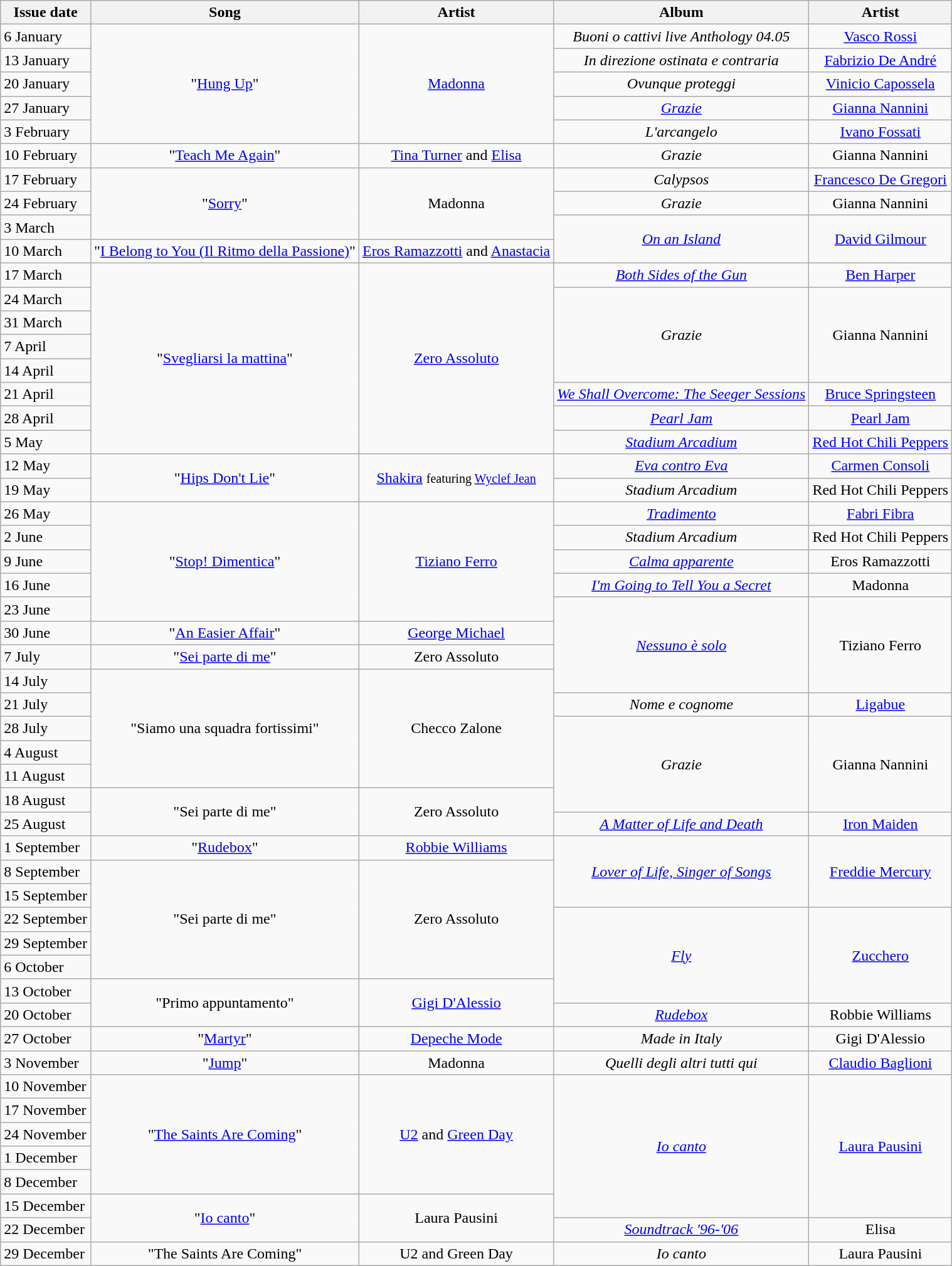<table class="wikitable">
<tr>
<th align="center">Issue date</th>
<th align="center">Song</th>
<th align="center">Artist</th>
<th align="center">Album</th>
<th align="center">Artist</th>
</tr>
<tr>
<td align="left">6 January</td>
<td align="center" rowspan="5">"<a href='#'>Hung Up</a>"</td>
<td align="center" rowspan="5"><a href='#'>Madonna</a></td>
<td align="center"><em>Buoni o cattivi live Anthology 04.05</em></td>
<td align="center"><a href='#'>Vasco Rossi</a></td>
</tr>
<tr>
<td align="left">13 January</td>
<td align="center"><em>In direzione ostinata e contraria</em></td>
<td align="center"><a href='#'>Fabrizio De André</a></td>
</tr>
<tr>
<td align="left">20 January</td>
<td align="center"><em>Ovunque proteggi</em></td>
<td align="center"><a href='#'>Vinicio Capossela</a></td>
</tr>
<tr>
<td align="left">27 January</td>
<td align="center"><em><a href='#'>Grazie</a></em></td>
<td align="center"><a href='#'>Gianna Nannini</a></td>
</tr>
<tr>
<td align="left">3 February</td>
<td align="center"><em>L'arcangelo</em></td>
<td align="center"><a href='#'>Ivano Fossati</a></td>
</tr>
<tr>
<td align="left">10 February</td>
<td align="center">"<a href='#'>Teach Me Again</a>"</td>
<td align="center"><a href='#'>Tina Turner</a> and <a href='#'>Elisa</a></td>
<td align="center"><em>Grazie</em></td>
<td align="center">Gianna Nannini</td>
</tr>
<tr>
<td align="left">17 February</td>
<td align="center" rowspan="3">"<a href='#'>Sorry</a>"</td>
<td align="center" rowspan="3">Madonna</td>
<td align="center"><em>Calypsos</em></td>
<td align="center"><a href='#'>Francesco De Gregori</a></td>
</tr>
<tr>
<td align="left">24 February</td>
<td align="center"><em>Grazie</em></td>
<td align="center">Gianna Nannini</td>
</tr>
<tr>
<td align="left">3 March</td>
<td align="center" rowspan="2"><em><a href='#'>On an Island</a></em></td>
<td align="center" rowspan="2"><a href='#'>David Gilmour</a></td>
</tr>
<tr>
<td align="left">10 March</td>
<td align="center">"<a href='#'>I Belong to You (Il Ritmo della Passione)</a>"</td>
<td align="center"><a href='#'>Eros Ramazzotti</a> and <a href='#'>Anastacia</a></td>
</tr>
<tr>
<td align="left">17 March</td>
<td align="center" rowspan="8">"<a href='#'>Svegliarsi la mattina</a>"</td>
<td align="center" rowspan="8"><a href='#'>Zero Assoluto</a></td>
<td align="center"><em><a href='#'>Both Sides of the Gun</a></em></td>
<td align="center"><a href='#'>Ben Harper</a></td>
</tr>
<tr>
<td align="left">24 March</td>
<td align="center" rowspan="4"><em>Grazie</em></td>
<td align="center" rowspan="4">Gianna Nannini</td>
</tr>
<tr>
<td align="left">31 March</td>
</tr>
<tr>
<td align="left">7 April</td>
</tr>
<tr>
<td align="left">14 April</td>
</tr>
<tr>
<td align="left">21 April</td>
<td align="center"><em><a href='#'>We Shall Overcome: The Seeger Sessions</a></em></td>
<td align="center"><a href='#'>Bruce Springsteen</a></td>
</tr>
<tr>
<td align="left">28 April</td>
<td align="center"><em><a href='#'>Pearl Jam</a></em></td>
<td align="center"><a href='#'>Pearl Jam</a></td>
</tr>
<tr>
<td align="left">5 May</td>
<td align="center"><em><a href='#'>Stadium Arcadium</a></em></td>
<td align="center"><a href='#'>Red Hot Chili Peppers</a></td>
</tr>
<tr>
<td align="left">12 May</td>
<td align="center" rowspan="2">"<a href='#'>Hips Don't Lie</a>"</td>
<td align="center" rowspan="2"><a href='#'>Shakira</a> <small> featuring <a href='#'>Wyclef Jean</a> </small></td>
<td align="center"><em><a href='#'>Eva contro Eva</a></em></td>
<td align="center"><a href='#'>Carmen Consoli</a></td>
</tr>
<tr>
<td align="left">19 May</td>
<td align="center"><em>Stadium Arcadium</em></td>
<td align="center">Red Hot Chili Peppers</td>
</tr>
<tr>
<td align="left">26 May</td>
<td align="center" rowspan="5">"<a href='#'>Stop! Dimentica</a>"</td>
<td align="center" rowspan="5"><a href='#'>Tiziano Ferro</a></td>
<td align="center"><em><a href='#'>Tradimento</a></em></td>
<td align="center"><a href='#'>Fabri Fibra</a></td>
</tr>
<tr>
<td align="left">2 June</td>
<td align="center"><em>Stadium Arcadium</em></td>
<td align="center">Red Hot Chili Peppers</td>
</tr>
<tr>
<td align="left">9 June</td>
<td align="center"><em><a href='#'>Calma apparente</a></em></td>
<td align="center">Eros Ramazzotti</td>
</tr>
<tr>
<td align="left">16 June</td>
<td align="center"><em><a href='#'>I'm Going to Tell You a Secret</a></em></td>
<td align="center">Madonna</td>
</tr>
<tr>
<td align="left">23 June</td>
<td align="center" rowspan="4"><em><a href='#'>Nessuno è solo</a></em></td>
<td align="center" rowspan="4">Tiziano Ferro</td>
</tr>
<tr>
<td align="left">30 June</td>
<td align="center">"<a href='#'>An Easier Affair</a>"</td>
<td align="center"><a href='#'>George Michael</a></td>
</tr>
<tr>
<td align="left">7 July</td>
<td align="center">"<a href='#'>Sei parte di me</a>"</td>
<td align="center">Zero Assoluto</td>
</tr>
<tr>
<td align="left">14 July</td>
<td align="center" rowspan="5">"Siamo una squadra fortissimi"</td>
<td align="center" rowspan="5">Checco Zalone</td>
</tr>
<tr>
<td align="left">21 July</td>
<td align="center"><em>Nome e cognome</em></td>
<td align="center"><a href='#'>Ligabue</a></td>
</tr>
<tr>
<td align="left">28 July</td>
<td align="center" rowspan="4"><em>Grazie</em></td>
<td align="center" rowspan="4">Gianna Nannini</td>
</tr>
<tr>
<td align="left">4 August</td>
</tr>
<tr>
<td align="left">11 August</td>
</tr>
<tr>
<td align="left">18 August</td>
<td align="center" rowspan="2">"Sei parte di me"</td>
<td align="center" rowspan="2">Zero Assoluto</td>
</tr>
<tr>
<td align="left">25 August</td>
<td align="center"><em><a href='#'>A Matter of Life and Death</a></em></td>
<td align="center"><a href='#'>Iron Maiden</a></td>
</tr>
<tr>
<td align="left">1 September</td>
<td align="center">"<a href='#'>Rudebox</a>"</td>
<td align="center"><a href='#'>Robbie Williams</a></td>
<td align="center" rowspan="3"><em><a href='#'>Lover of Life, Singer of Songs</a></em></td>
<td align="center" rowspan="3"><a href='#'>Freddie Mercury</a></td>
</tr>
<tr>
<td align="left">8 September</td>
<td align="center" rowspan="5">"Sei parte di me"</td>
<td align="center" rowspan="5">Zero Assoluto</td>
</tr>
<tr>
<td align="left">15 September</td>
</tr>
<tr>
<td align="left">22 September</td>
<td align="center" rowspan="4"><em><a href='#'>Fly</a></em></td>
<td align="center" rowspan="4"><a href='#'>Zucchero</a></td>
</tr>
<tr>
<td align="left">29 September</td>
</tr>
<tr>
<td align="left">6 October</td>
</tr>
<tr>
<td align="left">13 October</td>
<td align="center" rowspan="2">"Primo appuntamento"</td>
<td align="center" rowspan="2"><a href='#'>Gigi D'Alessio</a></td>
</tr>
<tr>
<td align="left">20 October</td>
<td align="center"><em><a href='#'>Rudebox</a></em></td>
<td align="center">Robbie Williams</td>
</tr>
<tr>
<td align="left">27 October</td>
<td align="center">"<a href='#'>Martyr</a>"</td>
<td align="center"><a href='#'>Depeche Mode</a></td>
<td align="center"><em>Made in Italy</em></td>
<td align="center">Gigi D'Alessio</td>
</tr>
<tr>
<td align="left">3 November</td>
<td align="center">"<a href='#'>Jump</a>"</td>
<td align="center">Madonna</td>
<td align="center"><em>Quelli degli altri tutti qui</em></td>
<td align="center"><a href='#'>Claudio Baglioni</a></td>
</tr>
<tr>
<td align="left">10 November</td>
<td align="center" rowspan="5">"<a href='#'>The Saints Are Coming</a>"</td>
<td align="center" rowspan="5"><a href='#'>U2</a> and <a href='#'>Green Day</a></td>
<td align="center" rowspan="6"><em><a href='#'>Io canto</a></em></td>
<td align="center" rowspan="6"><a href='#'>Laura Pausini</a></td>
</tr>
<tr>
<td align="left">17 November</td>
</tr>
<tr>
<td align="left">24 November</td>
</tr>
<tr>
<td align="left">1 December</td>
</tr>
<tr>
<td align="left">8 December</td>
</tr>
<tr>
<td align="left">15 December</td>
<td align="center" rowspan="2">"<a href='#'>Io canto</a>"</td>
<td align="center" rowspan="2">Laura Pausini</td>
</tr>
<tr>
<td align="left">22 December</td>
<td align="center"><em><a href='#'>Soundtrack '96-'06</a></em></td>
<td align="center">Elisa</td>
</tr>
<tr>
<td align="left">29 December</td>
<td align="center">"The Saints Are Coming"</td>
<td align="center">U2 and Green Day</td>
<td align="center"><em>Io canto</em></td>
<td align="center">Laura Pausini</td>
</tr>
</table>
